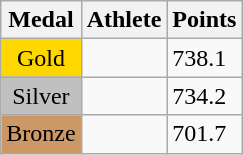<table class="wikitable">
<tr>
<th>Medal</th>
<th>Athlete</th>
<th>Points</th>
</tr>
<tr>
<td style="text-align:center;background-color:gold;">Gold</td>
<td></td>
<td>738.1</td>
</tr>
<tr>
<td style="text-align:center;background-color:silver;">Silver</td>
<td></td>
<td>734.2</td>
</tr>
<tr>
<td style="text-align:center;background-color:#CC9966;">Bronze</td>
<td></td>
<td>701.7</td>
</tr>
</table>
